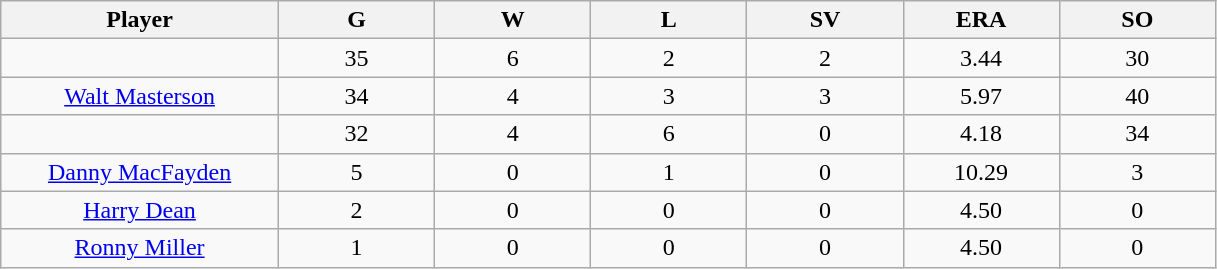<table class="wikitable sortable">
<tr>
<th bgcolor="#DDDDFF" width="16%">Player</th>
<th bgcolor="#DDDDFF" width="9%">G</th>
<th bgcolor="#DDDDFF" width="9%">W</th>
<th bgcolor="#DDDDFF" width="9%">L</th>
<th bgcolor="#DDDDFF" width="9%">SV</th>
<th bgcolor="#DDDDFF" width="9%">ERA</th>
<th bgcolor="#DDDDFF" width="9%">SO</th>
</tr>
<tr align="center">
<td></td>
<td>35</td>
<td>6</td>
<td>2</td>
<td>2</td>
<td>3.44</td>
<td>30</td>
</tr>
<tr align="center">
<td><a href='#'>Walt Masterson</a></td>
<td>34</td>
<td>4</td>
<td>3</td>
<td>3</td>
<td>5.97</td>
<td>40</td>
</tr>
<tr align="center">
<td></td>
<td>32</td>
<td>4</td>
<td>6</td>
<td>0</td>
<td>4.18</td>
<td>34</td>
</tr>
<tr align="center">
<td><a href='#'>Danny MacFayden</a></td>
<td>5</td>
<td>0</td>
<td>1</td>
<td>0</td>
<td>10.29</td>
<td>3</td>
</tr>
<tr align="center">
<td><a href='#'>Harry Dean</a></td>
<td>2</td>
<td>0</td>
<td>0</td>
<td>0</td>
<td>4.50</td>
<td>0</td>
</tr>
<tr align="center">
<td><a href='#'>Ronny Miller</a></td>
<td>1</td>
<td>0</td>
<td>0</td>
<td>0</td>
<td>4.50</td>
<td>0</td>
</tr>
</table>
